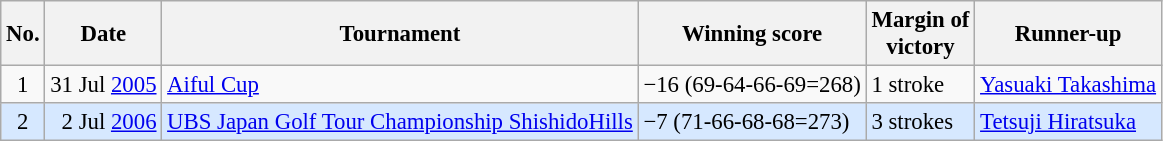<table class="wikitable" style="font-size:95%;">
<tr>
<th>No.</th>
<th>Date</th>
<th>Tournament</th>
<th>Winning score</th>
<th>Margin of<br>victory</th>
<th>Runner-up</th>
</tr>
<tr>
<td align=center>1</td>
<td align=right>31 Jul <a href='#'>2005</a></td>
<td><a href='#'>Aiful Cup</a></td>
<td>−16 (69-64-66-69=268)</td>
<td>1 stroke</td>
<td> <a href='#'>Yasuaki Takashima</a></td>
</tr>
<tr style="background:#D6E8FF;">
<td align=center>2</td>
<td align=right>2 Jul <a href='#'>2006</a></td>
<td><a href='#'>UBS Japan Golf Tour Championship ShishidoHills</a></td>
<td>−7 (71-66-68-68=273)</td>
<td>3 strokes</td>
<td> <a href='#'>Tetsuji Hiratsuka</a></td>
</tr>
</table>
